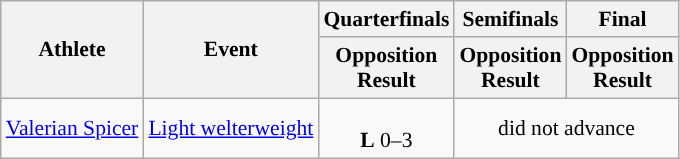<table class="wikitable" border="1" style="font-size:90%">
<tr>
<th rowspan=2>Athlete</th>
<th rowspan=2>Event</th>
<th>Quarterfinals</th>
<th>Semifinals</th>
<th>Final</th>
</tr>
<tr>
<th>Opposition<br>Result</th>
<th>Opposition<br>Result</th>
<th>Opposition<br>Result</th>
</tr>
<tr align="center">
<td><a href='#'>Valerian Spicer</a></td>
<td align="left"><a href='#'>Light welterweight</a></td>
<td align=center><br><strong>L</strong> 0–3</td>
<td align=center colspan=2>did not advance</td>
</tr>
</table>
